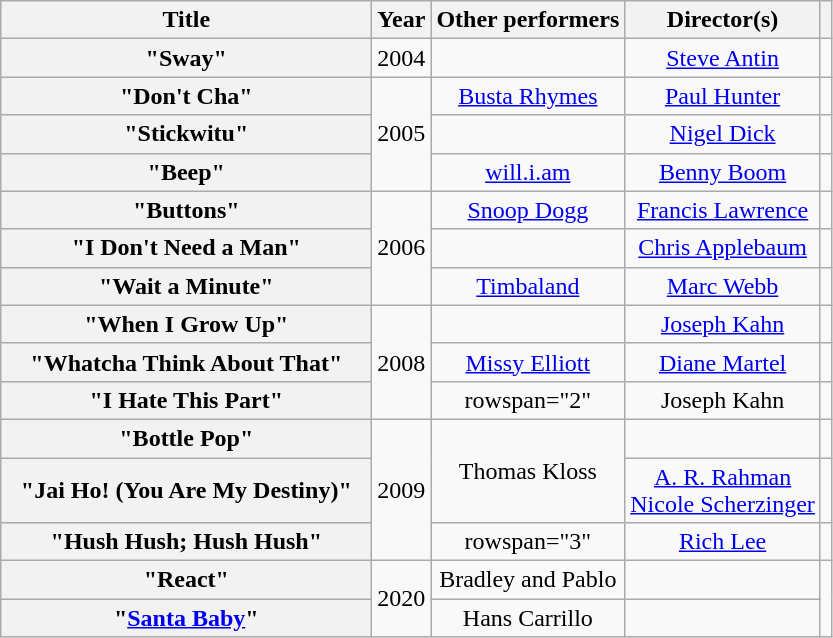<table class="wikitable plainrowheaders" style="text-align:center;">
<tr>
<th scope="col" style="width:15em;">Title</th>
<th scope="col">Year</th>
<th scope="col">Other performers</th>
<th scope="col">Director(s)</th>
<th scope="col"></th>
</tr>
<tr>
<th scope="row">"Sway"</th>
<td>2004</td>
<td></td>
<td><a href='#'>Steve Antin</a></td>
<td></td>
</tr>
<tr>
<th scope="row">"Don't Cha"</th>
<td rowspan="3">2005</td>
<td><a href='#'>Busta Rhymes</a></td>
<td><a href='#'>Paul Hunter</a></td>
<td></td>
</tr>
<tr>
<th scope="row">"Stickwitu"</th>
<td></td>
<td><a href='#'>Nigel Dick</a></td>
<td></td>
</tr>
<tr>
<th scope="row">"Beep"</th>
<td><a href='#'>will.i.am</a></td>
<td><a href='#'>Benny Boom</a></td>
<td></td>
</tr>
<tr>
<th scope="row">"Buttons"</th>
<td rowspan="3">2006</td>
<td><a href='#'>Snoop Dogg</a></td>
<td><a href='#'>Francis Lawrence</a></td>
<td></td>
</tr>
<tr>
<th scope="row">"I Don't Need a Man"</th>
<td></td>
<td><a href='#'>Chris Applebaum</a></td>
<td></td>
</tr>
<tr>
<th scope="row">"Wait a Minute"</th>
<td><a href='#'>Timbaland</a></td>
<td><a href='#'>Marc Webb</a></td>
<td></td>
</tr>
<tr>
<th scope="row">"When I Grow Up"</th>
<td rowspan="3">2008</td>
<td></td>
<td><a href='#'>Joseph Kahn</a></td>
<td></td>
</tr>
<tr>
<th scope="row">"Whatcha Think About That"</th>
<td><a href='#'>Missy Elliott</a></td>
<td><a href='#'>Diane Martel</a></td>
<td></td>
</tr>
<tr>
<th scope="row">"I Hate This Part"</th>
<td>rowspan="2" </td>
<td>Joseph Kahn</td>
<td></td>
</tr>
<tr>
<th scope="row">"Bottle Pop"</th>
<td rowspan="3">2009</td>
<td rowspan="2">Thomas Kloss</td>
<td></td>
</tr>
<tr>
<th scope="row">"Jai Ho! (You Are My Destiny)"</th>
<td><a href='#'>A. R. Rahman</a><br><a href='#'>Nicole Scherzinger</a></td>
<td></td>
</tr>
<tr>
<th scope="row">"Hush Hush; Hush Hush"</th>
<td>rowspan="3" </td>
<td><a href='#'>Rich Lee</a></td>
<td></td>
</tr>
<tr>
<th scope="row">"React"</th>
<td rowspan="2">2020</td>
<td>Bradley and Pablo</td>
<td></td>
</tr>
<tr>
<th scope="row">"<a href='#'>Santa Baby</a>"</th>
<td>Hans Carrillo</td>
<td></td>
</tr>
</table>
